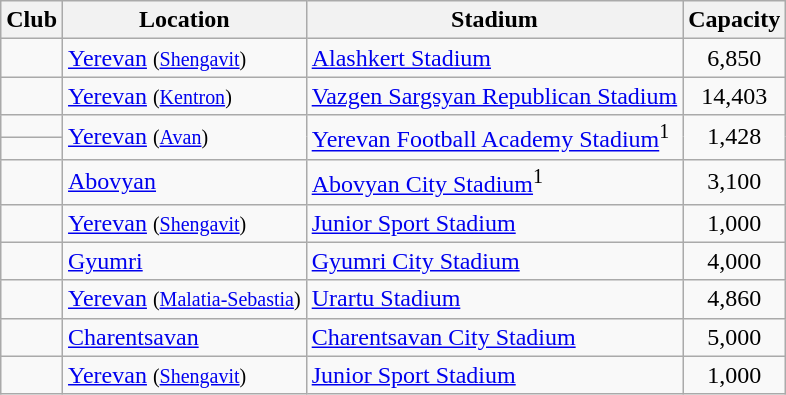<table class="wikitable sortable">
<tr>
<th>Club</th>
<th>Location</th>
<th>Stadium</th>
<th>Capacity</th>
</tr>
<tr>
<td></td>
<td><a href='#'>Yerevan</a> <small>(<a href='#'>Shengavit</a>)</small></td>
<td><a href='#'>Alashkert Stadium</a></td>
<td style="text-align:center;">6,850</td>
</tr>
<tr>
<td></td>
<td><a href='#'>Yerevan</a> <small>(<a href='#'>Kentron</a>)</small></td>
<td><a href='#'>Vazgen Sargsyan Republican Stadium</a></td>
<td style="text-align:center;">14,403</td>
</tr>
<tr>
<td></td>
<td rowspan=2><a href='#'>Yerevan</a> <small>(<a href='#'>Avan</a>)</small></td>
<td rowspan=2><a href='#'>Yerevan Football Academy Stadium</a><sup>1</sup></td>
<td style="text-align:center;" rowspan=2>1,428</td>
</tr>
<tr>
<td></td>
</tr>
<tr>
<td></td>
<td><a href='#'>Abovyan</a></td>
<td><a href='#'>Abovyan City Stadium</a><sup>1</sup></td>
<td style="text-align:center;">3,100</td>
</tr>
<tr>
<td></td>
<td><a href='#'>Yerevan</a> <small>(<a href='#'>Shengavit</a>)</small></td>
<td><a href='#'>Junior Sport Stadium</a></td>
<td style="text-align:center;">1,000</td>
</tr>
<tr>
<td></td>
<td><a href='#'>Gyumri</a></td>
<td><a href='#'>Gyumri City Stadium</a></td>
<td style="text-align:center;">4,000</td>
</tr>
<tr>
<td></td>
<td><a href='#'>Yerevan</a> <small>(<a href='#'>Malatia-Sebastia</a>)</small></td>
<td><a href='#'>Urartu Stadium</a></td>
<td style="text-align:center;">4,860</td>
</tr>
<tr>
<td></td>
<td><a href='#'>Charentsavan</a></td>
<td><a href='#'>Charentsavan City Stadium</a></td>
<td style="text-align:center;">5,000</td>
</tr>
<tr>
<td></td>
<td><a href='#'>Yerevan</a> <small>(<a href='#'>Shengavit</a>)</small></td>
<td><a href='#'>Junior Sport Stadium</a></td>
<td style="text-align:center;">1,000</td>
</tr>
</table>
